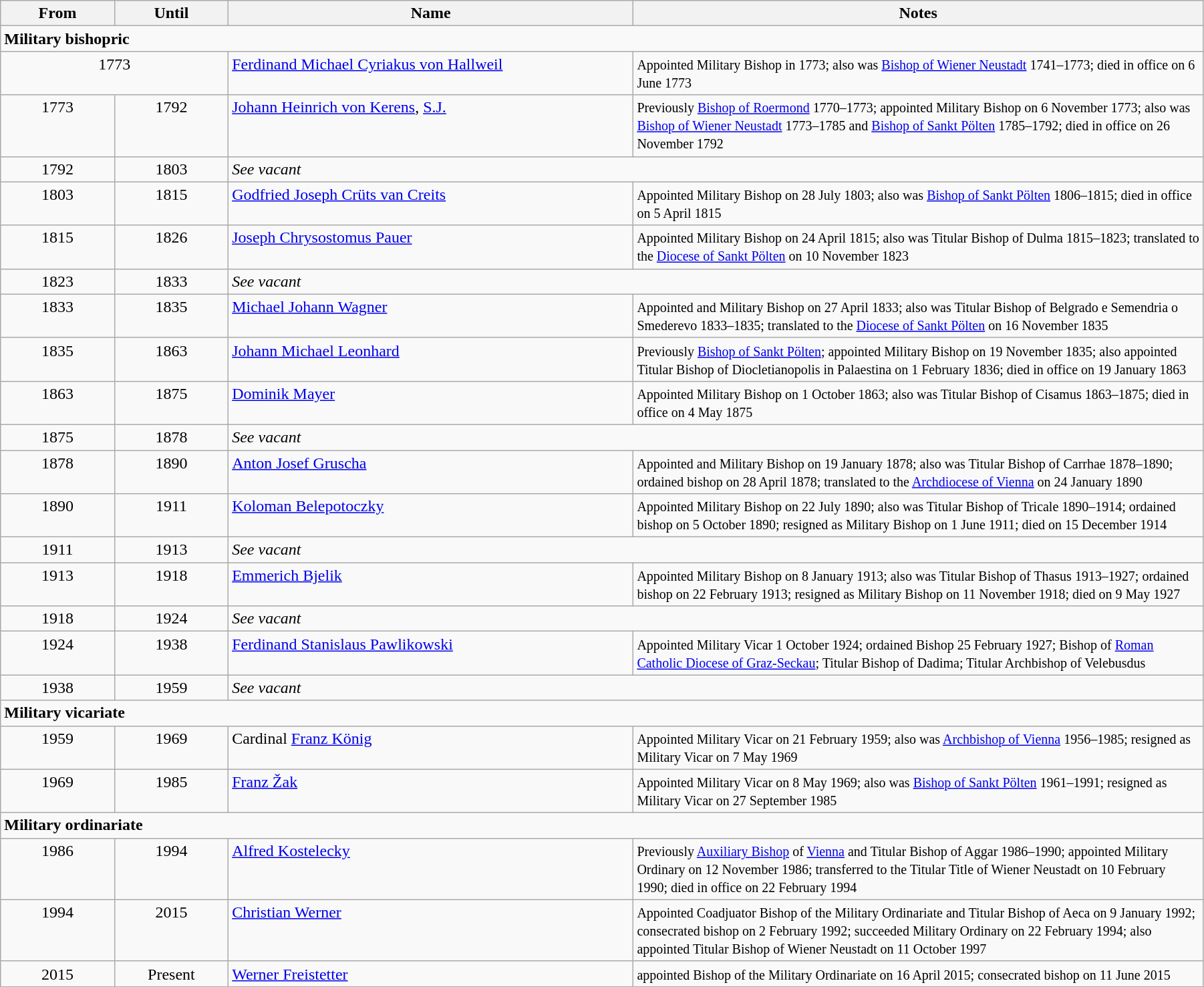<table class="wikitable" style="width:95%; border:1">
<tr>
<th width="9%">From</th>
<th width="9%">Until</th>
<th width="32%">Name</th>
<th width="45%">Notes</th>
</tr>
<tr valign=top>
<td colspan="4"><strong>Military bishopric</strong></td>
</tr>
<tr valign=top>
<td colspan=2 align=center>1773</td>
<td><a href='#'>Ferdinand Michael Cyriakus von Hallweil</a></td>
<td><small>Appointed Military Bishop in 1773; also was <a href='#'>Bishop of Wiener Neustadt</a> 1741–1773; died in office on 6 June 1773</small></td>
</tr>
<tr valign=top>
<td align=center>1773</td>
<td align=center>1792</td>
<td><a href='#'>Johann Heinrich von Kerens</a>, <a href='#'>S.J.</a></td>
<td><small>Previously <a href='#'>Bishop of Roermond</a> 1770–1773; appointed Military Bishop on 6 November 1773; also was <a href='#'>Bishop of Wiener Neustadt</a> 1773–1785 and <a href='#'>Bishop of Sankt Pölten</a> 1785–1792; died in office on 26 November 1792</small></td>
</tr>
<tr valign=top>
<td align=center>1792</td>
<td align=center>1803</td>
<td colspan=2><em>See vacant</em></td>
</tr>
<tr valign=top>
<td align=center>1803</td>
<td align=center>1815</td>
<td><a href='#'>Godfried Joseph Crüts van Creits</a></td>
<td><small>Appointed Military Bishop on 28 July 1803; also was <a href='#'>Bishop of Sankt Pölten</a> 1806–1815; died in office on 5 April 1815</small></td>
</tr>
<tr valign=top>
<td align=center>1815</td>
<td align=center>1826</td>
<td><a href='#'>Joseph Chrysostomus Pauer</a></td>
<td><small>Appointed Military Bishop on 24 April 1815; also was Titular Bishop of Dulma 1815–1823; translated to the <a href='#'>Diocese of Sankt Pölten</a> on 10 November 1823</small></td>
</tr>
<tr valign=top>
<td align=center>1823</td>
<td align=center>1833</td>
<td colspan=2><em>See vacant</em></td>
</tr>
<tr valign=top>
<td align=center>1833</td>
<td align=center>1835</td>
<td><a href='#'>Michael Johann Wagner</a></td>
<td><small>Appointed and Military Bishop on 27 April 1833; also was Titular Bishop of Belgrado e Semendria o Smederevo 1833–1835; translated to the <a href='#'>Diocese of Sankt Pölten</a> on 16 November 1835</small></td>
</tr>
<tr valign=top>
<td align=center>1835</td>
<td align=center>1863</td>
<td><a href='#'>Johann Michael Leonhard</a></td>
<td><small>Previously <a href='#'>Bishop of Sankt Pölten</a>; appointed Military Bishop on 19 November 1835; also appointed Titular Bishop of Diocletianopolis in Palaestina on 1 February 1836; died in office on 19 January 1863</small></td>
</tr>
<tr valign=top>
<td align=center>1863</td>
<td align=center>1875</td>
<td><a href='#'>Dominik Mayer</a></td>
<td><small>Appointed Military Bishop on 1 October 1863; also was Titular Bishop of Cisamus 1863–1875; died in office on 4 May 1875</small></td>
</tr>
<tr valign=top>
<td align=center>1875</td>
<td align=center>1878</td>
<td colspan=2><em>See vacant</em></td>
</tr>
<tr valign=top>
<td align=center>1878</td>
<td align=center>1890</td>
<td><a href='#'>Anton Josef Gruscha</a></td>
<td><small>Appointed and Military Bishop on 19 January 1878; also was Titular Bishop of Carrhae 1878–1890; ordained bishop on 28 April 1878; translated to the <a href='#'>Archdiocese of Vienna</a> on 24 January 1890</small></td>
</tr>
<tr valign=top>
<td align=center>1890</td>
<td align=center>1911</td>
<td><a href='#'>Koloman Belepotoczky</a></td>
<td><small>Appointed Military Bishop on 22 July 1890; also was Titular Bishop of Tricale 1890–1914; ordained bishop on 5 October 1890; resigned as Military Bishop on 1 June 1911; died on 15 December 1914</small></td>
</tr>
<tr valign=top>
<td align=center>1911</td>
<td align=center>1913</td>
<td colspan=2><em>See vacant</em></td>
</tr>
<tr valign=top>
<td align=center>1913</td>
<td align=center>1918</td>
<td><a href='#'>Emmerich Bjelik</a></td>
<td><small>Appointed Military Bishop on 8 January 1913; also was Titular Bishop of Thasus 1913–1927; ordained bishop on 22 February 1913; resigned as Military Bishop on 11 November 1918; died on 9 May 1927</small></td>
</tr>
<tr valign=top>
<td align=center>1918</td>
<td align=center>1924</td>
<td colspan=2><em>See vacant</em></td>
</tr>
<tr valign=top>
<td align=center>1924</td>
<td align=center>1938</td>
<td><a href='#'>Ferdinand Stanislaus Pawlikowski</a></td>
<td><small>Appointed Military Vicar 1 October 1924; ordained Bishop 25 February 1927; Bishop of <a href='#'>Roman Catholic Diocese of Graz-Seckau</a>; Titular Bishop of Dadima; Titular Archbishop of Velebusdus</small></td>
</tr>
<tr valign=top>
<td align=center>1938</td>
<td align=center>1959</td>
<td colspan=2><em>See vacant</em></td>
</tr>
<tr valign=top>
<td colspan="4"><strong>Military vicariate</strong></td>
</tr>
<tr valign=top>
<td align=center>1959</td>
<td align=center>1969</td>
<td>Cardinal <a href='#'>Franz König</a></td>
<td><small>Appointed Military Vicar on 21 February 1959; also was <a href='#'>Archbishop of Vienna</a> 1956–1985; resigned as Military Vicar on 7 May 1969</small></td>
</tr>
<tr valign=top>
<td align=center>1969</td>
<td align=center>1985</td>
<td><a href='#'>Franz Žak</a></td>
<td><small>Appointed Military Vicar on 8 May 1969; also was <a href='#'>Bishop of Sankt Pölten</a> 1961–1991; resigned as Military Vicar on 27 September 1985</small></td>
</tr>
<tr valign=top>
<td colspan="4"><strong>Military ordinariate</strong></td>
</tr>
<tr valign=top>
<td align=center>1986</td>
<td align=center>1994</td>
<td><a href='#'>Alfred Kostelecky</a></td>
<td><small>Previously <a href='#'>Auxiliary Bishop</a> of <a href='#'>Vienna</a> and Titular Bishop of Aggar 1986–1990; appointed Military Ordinary on 12 November 1986; transferred to the Titular Title of Wiener Neustadt on 10 February 1990; died in office on 22 February 1994</small></td>
</tr>
<tr valign=top>
<td align=center>1994</td>
<td align=center>2015</td>
<td><a href='#'>Christian Werner</a></td>
<td><small>Appointed Coadjuator Bishop of the Military Ordinariate and Titular Bishop of Aeca on 9 January 1992; consecrated bishop on 2 February 1992; succeeded Military Ordinary on 22 February 1994; also appointed Titular Bishop of Wiener Neustadt on 11 October 1997</small></td>
</tr>
<tr valign=top>
<td align=center>2015</td>
<td align=center>Present</td>
<td><a href='#'>Werner Freistetter</a></td>
<td><small>appointed Bishop of the Military Ordinariate on 16 April 2015; consecrated bishop on 11 June 2015</small></td>
</tr>
</table>
